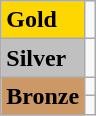<table class="wikitable">
<tr>
<td bgcolor="gold"><strong>Gold</strong></td>
<td></td>
</tr>
<tr>
<td bgcolor="silver"><strong>Silver</strong></td>
<td></td>
</tr>
<tr>
<td rowspan="2" bgcolor="#cc9966"><strong>Bronze</strong></td>
<td></td>
</tr>
<tr>
<td></td>
</tr>
</table>
